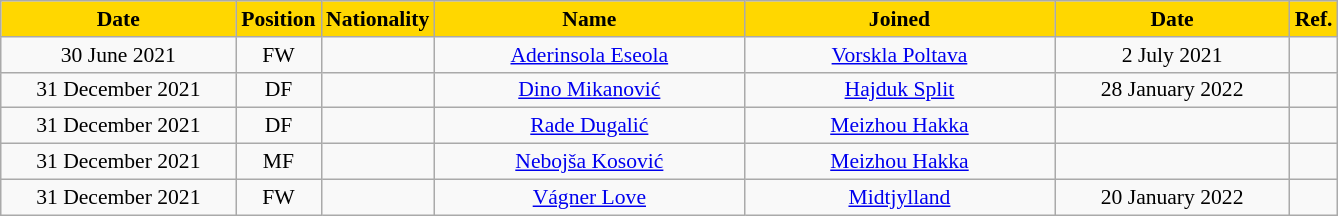<table class="wikitable"  style="text-align:center; font-size:90%; ">
<tr>
<th style="background:#FFD700; color:#000000; width:150px;">Date</th>
<th style="background:#FFD700; color:#000000; width:50px;">Position</th>
<th style="background:#FFD700; color:#000000; width:50px;">Nationality</th>
<th style="background:#FFD700; color:#000000; width:200px;">Name</th>
<th style="background:#FFD700; color:#000000; width:200px;">Joined</th>
<th style="background:#FFD700; color:#000000; width:150px;">Date</th>
<th style="background:#FFD700; color:#000000; width:25px;">Ref.</th>
</tr>
<tr>
<td>30 June 2021</td>
<td>FW</td>
<td></td>
<td><a href='#'>Aderinsola Eseola</a></td>
<td><a href='#'>Vorskla Poltava</a></td>
<td>2 July 2021</td>
<td></td>
</tr>
<tr>
<td>31 December 2021</td>
<td>DF</td>
<td></td>
<td><a href='#'>Dino Mikanović</a></td>
<td><a href='#'>Hajduk Split</a></td>
<td>28 January 2022</td>
<td></td>
</tr>
<tr>
<td>31 December 2021</td>
<td>DF</td>
<td></td>
<td><a href='#'>Rade Dugalić</a></td>
<td><a href='#'>Meizhou Hakka</a></td>
<td></td>
<td></td>
</tr>
<tr>
<td>31 December 2021</td>
<td>MF</td>
<td></td>
<td><a href='#'>Nebojša Kosović</a></td>
<td><a href='#'>Meizhou Hakka</a></td>
<td></td>
<td></td>
</tr>
<tr>
<td>31 December 2021</td>
<td>FW</td>
<td></td>
<td><a href='#'>Vágner Love</a></td>
<td><a href='#'>Midtjylland</a></td>
<td>20 January 2022</td>
<td></td>
</tr>
</table>
